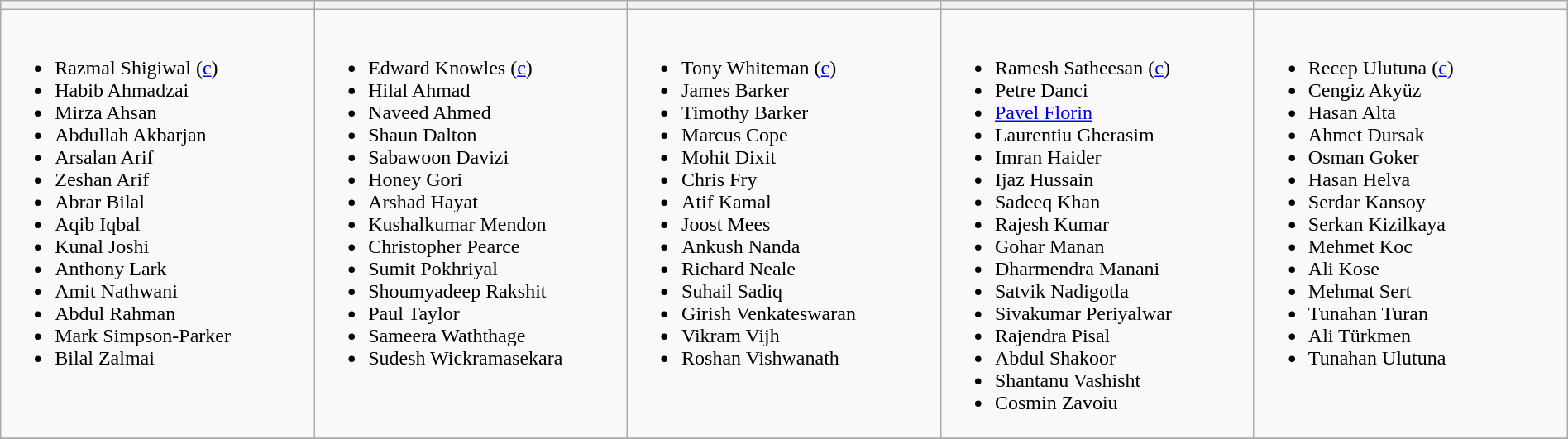<table class="wikitable" width="100%">
<tr>
<th width=20%></th>
<th width=20%></th>
<th width=20%></th>
<th width=20%></th>
<th width=20%></th>
</tr>
<tr>
<td valign=top><br><ul><li>Razmal Shigiwal (<a href='#'>c</a>)</li><li>Habib Ahmadzai</li><li>Mirza Ahsan</li><li>Abdullah Akbarjan</li><li>Arsalan Arif</li><li>Zeshan Arif</li><li>Abrar Bilal</li><li>Aqib Iqbal</li><li>Kunal Joshi</li><li>Anthony Lark</li><li>Amit Nathwani</li><li>Abdul Rahman</li><li>Mark Simpson-Parker</li><li>Bilal Zalmai</li></ul></td>
<td valign=top><br><ul><li>Edward Knowles (<a href='#'>c</a>)</li><li>Hilal Ahmad</li><li>Naveed Ahmed</li><li>Shaun Dalton</li><li>Sabawoon Davizi</li><li>Honey Gori</li><li>Arshad Hayat</li><li>Kushalkumar Mendon</li><li>Christopher Pearce</li><li>Sumit Pokhriyal</li><li>Shoumyadeep Rakshit</li><li>Paul Taylor</li><li>Sameera Waththage</li><li>Sudesh Wickramasekara</li></ul></td>
<td valign=top><br><ul><li>Tony Whiteman (<a href='#'>c</a>)</li><li>James Barker</li><li>Timothy Barker</li><li>Marcus Cope</li><li>Mohit Dixit</li><li>Chris Fry</li><li>Atif Kamal</li><li>Joost Mees</li><li>Ankush Nanda</li><li>Richard Neale</li><li>Suhail Sadiq</li><li>Girish Venkateswaran</li><li>Vikram Vijh</li><li>Roshan Vishwanath</li></ul></td>
<td valign=top><br><ul><li>Ramesh Satheesan (<a href='#'>c</a>)</li><li>Petre Danci</li><li><a href='#'>Pavel Florin</a></li><li>Laurentiu Gherasim</li><li>Imran Haider</li><li>Ijaz Hussain</li><li>Sadeeq Khan</li><li>Rajesh Kumar</li><li>Gohar Manan</li><li>Dharmendra Manani</li><li>Satvik Nadigotla</li><li>Sivakumar Periyalwar</li><li>Rajendra Pisal</li><li>Abdul Shakoor</li><li>Shantanu Vashisht</li><li>Cosmin Zavoiu</li></ul></td>
<td valign=top><br><ul><li>Recep Ulutuna (<a href='#'>c</a>)</li><li>Cengiz Akyüz</li><li>Hasan Alta</li><li>Ahmet Dursak</li><li>Osman Goker</li><li>Hasan Helva</li><li>Serdar Kansoy</li><li>Serkan Kizilkaya</li><li>Mehmet Koc</li><li>Ali Kose</li><li>Mehmat Sert</li><li>Tunahan Turan</li><li>Ali Türkmen</li><li>Tunahan Ulutuna</li></ul></td>
</tr>
<tr>
</tr>
</table>
